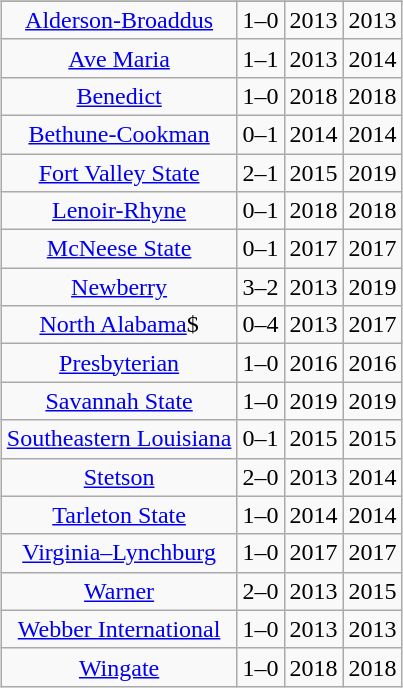<table>
<tr valign="top">
<td><br><table class="wikitable">
<tr>
</tr>
<tr style="text-align:center;">
<td><a href='#'>Alderson-Broaddus</a></td>
<td>1–0</td>
<td>2013</td>
<td>2013</td>
</tr>
<tr style="text-align:center;">
<td><a href='#'>Ave Maria</a></td>
<td>1–1</td>
<td>2013</td>
<td>2014</td>
</tr>
<tr style="text-align:center;">
<td><a href='#'>Benedict</a></td>
<td>1–0</td>
<td>2018</td>
<td>2018</td>
</tr>
<tr style="text-align:center;">
<td><a href='#'>Bethune-Cookman</a></td>
<td>0–1</td>
<td>2014</td>
<td>2014</td>
</tr>
<tr style="text-align:center;">
<td><a href='#'>Fort Valley State</a></td>
<td>2–1</td>
<td>2015</td>
<td>2019</td>
</tr>
<tr style="text-align:center;">
<td><a href='#'>Lenoir-Rhyne</a></td>
<td>0–1</td>
<td>2018</td>
<td>2018</td>
</tr>
<tr style="text-align:center;">
<td><a href='#'>McNeese State</a></td>
<td>0–1</td>
<td>2017</td>
<td>2017</td>
</tr>
<tr style="text-align:center;">
<td><a href='#'>Newberry</a></td>
<td>3–2</td>
<td>2013</td>
<td>2019</td>
</tr>
<tr style="text-align:center;">
<td><a href='#'>North Alabama</a>$</td>
<td>0–4</td>
<td>2013</td>
<td>2017</td>
</tr>
<tr style="text-align:center;">
<td><a href='#'>Presbyterian</a></td>
<td>1–0</td>
<td>2016</td>
<td>2016</td>
</tr>
<tr style="text-align:center;">
<td><a href='#'>Savannah State</a></td>
<td>1–0</td>
<td>2019</td>
<td>2019</td>
</tr>
<tr style="text-align:center;">
<td><a href='#'>Southeastern Louisiana</a></td>
<td>0–1</td>
<td>2015</td>
<td>2015</td>
</tr>
<tr style="text-align:center;">
<td><a href='#'>Stetson</a></td>
<td>2–0</td>
<td>2013</td>
<td>2014</td>
</tr>
<tr style="text-align:center;">
<td><a href='#'>Tarleton State</a></td>
<td>1–0</td>
<td>2014</td>
<td>2014</td>
</tr>
<tr style="text-align:center;">
<td><a href='#'>Virginia–Lynchburg</a></td>
<td>1–0</td>
<td>2017</td>
<td>2017</td>
</tr>
<tr style="text-align:center;">
<td><a href='#'>Warner</a></td>
<td>2–0</td>
<td>2013</td>
<td>2015</td>
</tr>
<tr style="text-align:center;">
<td><a href='#'>Webber International</a></td>
<td>1–0</td>
<td>2013</td>
<td>2013</td>
</tr>
<tr style="text-align:center;">
<td><a href='#'>Wingate</a></td>
<td>1–0</td>
<td>2018</td>
<td>2018</td>
</tr>
</table>
</td>
</tr>
</table>
